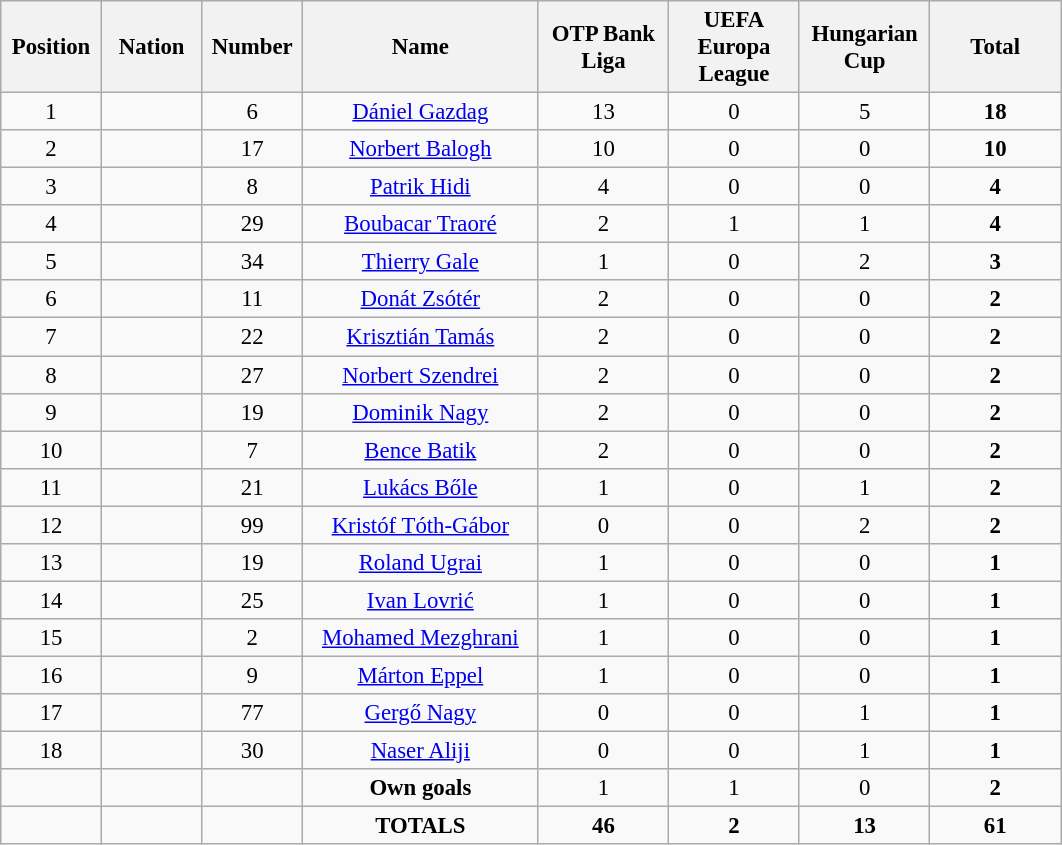<table class="wikitable" style="font-size: 95%; text-align: center;">
<tr>
<th width=60>Position</th>
<th width=60>Nation</th>
<th width=60>Number</th>
<th width=150>Name</th>
<th width=80>OTP Bank Liga</th>
<th width=80>UEFA Europa League</th>
<th width=80>Hungarian Cup</th>
<th width=80>Total</th>
</tr>
<tr>
<td>1</td>
<td></td>
<td>6</td>
<td><a href='#'>Dániel Gazdag</a></td>
<td>13</td>
<td>0</td>
<td>5</td>
<td><strong>18</strong></td>
</tr>
<tr>
<td>2</td>
<td></td>
<td>17</td>
<td><a href='#'>Norbert Balogh</a></td>
<td>10</td>
<td>0</td>
<td>0</td>
<td><strong>10</strong></td>
</tr>
<tr>
<td>3</td>
<td></td>
<td>8</td>
<td><a href='#'>Patrik Hidi</a></td>
<td>4</td>
<td>0</td>
<td>0</td>
<td><strong>4</strong></td>
</tr>
<tr>
<td>4</td>
<td></td>
<td>29</td>
<td><a href='#'>Boubacar Traoré</a></td>
<td>2</td>
<td>1</td>
<td>1</td>
<td><strong>4</strong></td>
</tr>
<tr>
<td>5</td>
<td></td>
<td>34</td>
<td><a href='#'>Thierry Gale</a></td>
<td>1</td>
<td>0</td>
<td>2</td>
<td><strong>3</strong></td>
</tr>
<tr>
<td>6</td>
<td></td>
<td>11</td>
<td><a href='#'>Donát Zsótér</a></td>
<td>2</td>
<td>0</td>
<td>0</td>
<td><strong>2</strong></td>
</tr>
<tr>
<td>7</td>
<td></td>
<td>22</td>
<td><a href='#'>Krisztián Tamás</a></td>
<td>2</td>
<td>0</td>
<td>0</td>
<td><strong>2</strong></td>
</tr>
<tr>
<td>8</td>
<td></td>
<td>27</td>
<td><a href='#'>Norbert Szendrei</a></td>
<td>2</td>
<td>0</td>
<td>0</td>
<td><strong>2</strong></td>
</tr>
<tr>
<td>9</td>
<td></td>
<td>19</td>
<td><a href='#'>Dominik Nagy</a></td>
<td>2</td>
<td>0</td>
<td>0</td>
<td><strong>2</strong></td>
</tr>
<tr>
<td>10</td>
<td></td>
<td>7</td>
<td><a href='#'>Bence Batik</a></td>
<td>2</td>
<td>0</td>
<td>0</td>
<td><strong>2</strong></td>
</tr>
<tr>
<td>11</td>
<td></td>
<td>21</td>
<td><a href='#'>Lukács Bőle</a></td>
<td>1</td>
<td>0</td>
<td>1</td>
<td><strong>2</strong></td>
</tr>
<tr>
<td>12</td>
<td></td>
<td>99</td>
<td><a href='#'>Kristóf Tóth-Gábor</a></td>
<td>0</td>
<td>0</td>
<td>2</td>
<td><strong>2</strong></td>
</tr>
<tr>
<td>13</td>
<td></td>
<td>19</td>
<td><a href='#'>Roland Ugrai</a></td>
<td>1</td>
<td>0</td>
<td>0</td>
<td><strong>1</strong></td>
</tr>
<tr>
<td>14</td>
<td></td>
<td>25</td>
<td><a href='#'>Ivan Lovrić</a></td>
<td>1</td>
<td>0</td>
<td>0</td>
<td><strong>1</strong></td>
</tr>
<tr>
<td>15</td>
<td></td>
<td>2</td>
<td><a href='#'>Mohamed Mezghrani</a></td>
<td>1</td>
<td>0</td>
<td>0</td>
<td><strong>1</strong></td>
</tr>
<tr>
<td>16</td>
<td></td>
<td>9</td>
<td><a href='#'>Márton Eppel</a></td>
<td>1</td>
<td>0</td>
<td>0</td>
<td><strong>1</strong></td>
</tr>
<tr>
<td>17</td>
<td></td>
<td>77</td>
<td><a href='#'>Gergő Nagy</a></td>
<td>0</td>
<td>0</td>
<td>1</td>
<td><strong>1</strong></td>
</tr>
<tr>
<td>18</td>
<td></td>
<td>30</td>
<td><a href='#'>Naser Aliji</a></td>
<td>0</td>
<td>0</td>
<td>1</td>
<td><strong>1</strong></td>
</tr>
<tr>
<td></td>
<td></td>
<td></td>
<td><strong>Own goals</strong></td>
<td>1</td>
<td>1</td>
<td>0</td>
<td><strong>2</strong></td>
</tr>
<tr>
<td></td>
<td></td>
<td></td>
<td><strong>TOTALS</strong></td>
<td><strong>46</strong></td>
<td><strong>2</strong></td>
<td><strong>13</strong></td>
<td><strong>61</strong></td>
</tr>
</table>
